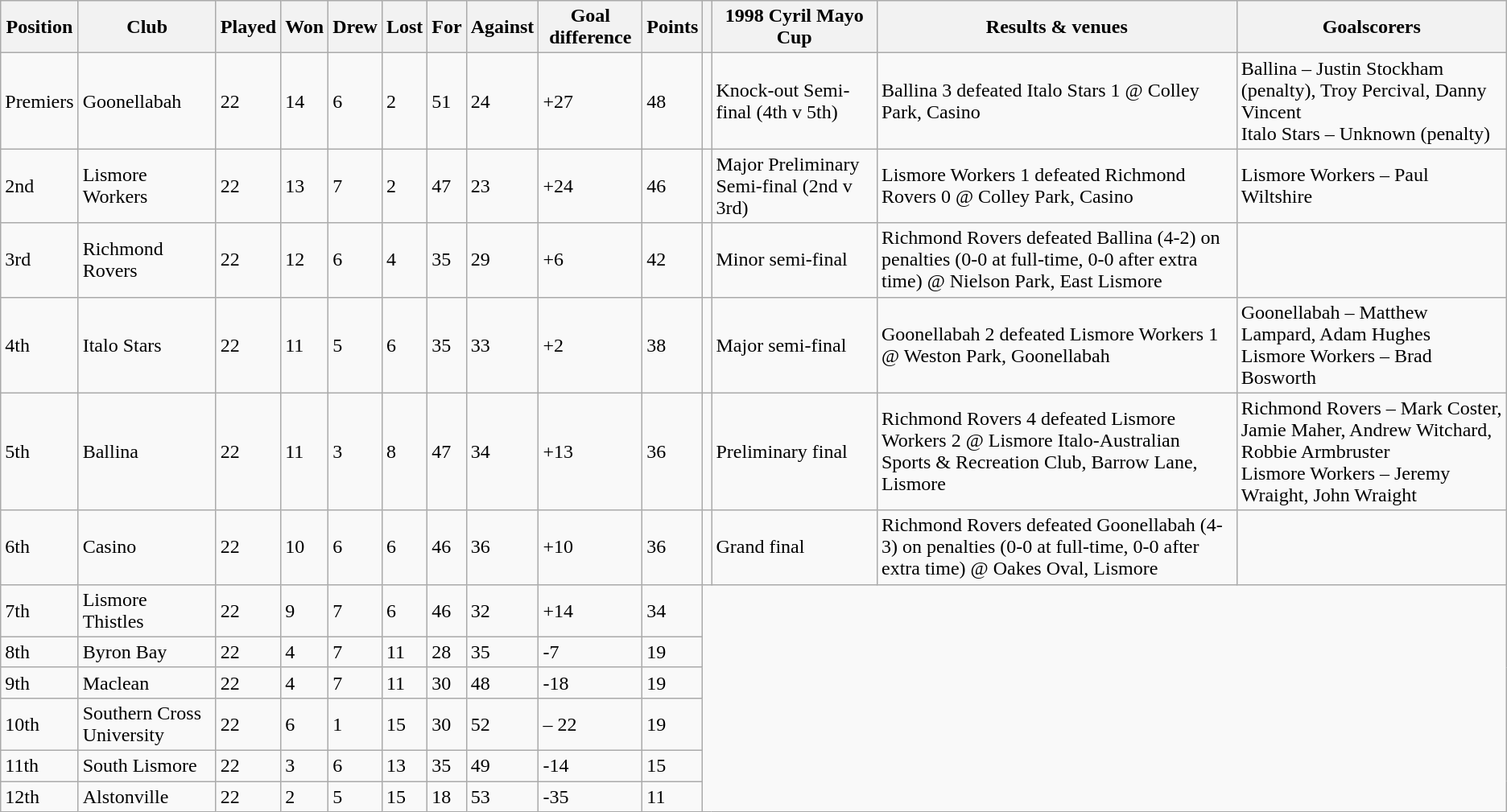<table class="wikitable">
<tr>
<th>Position</th>
<th>Club</th>
<th>Played</th>
<th>Won</th>
<th>Drew</th>
<th>Lost</th>
<th>For</th>
<th>Against</th>
<th>Goal difference</th>
<th>Points</th>
<th></th>
<th>1998 Cyril Mayo Cup</th>
<th>Results & venues</th>
<th>Goalscorers</th>
</tr>
<tr>
<td>Premiers</td>
<td>Goonellabah</td>
<td>22</td>
<td>14</td>
<td>6</td>
<td>2</td>
<td>51</td>
<td>24</td>
<td>+27</td>
<td>48</td>
<td></td>
<td>Knock-out Semi-final (4th v 5th)</td>
<td>Ballina 3 defeated Italo Stars 1 @ Colley Park, Casino</td>
<td>Ballina – Justin Stockham (penalty), Troy Percival, Danny Vincent<br>Italo Stars – Unknown (penalty)</td>
</tr>
<tr>
<td>2nd</td>
<td>Lismore Workers</td>
<td>22</td>
<td>13</td>
<td>7</td>
<td>2</td>
<td>47</td>
<td>23</td>
<td>+24</td>
<td>46</td>
<td></td>
<td>Major Preliminary Semi-final (2nd v 3rd)</td>
<td>Lismore Workers 1 defeated Richmond Rovers 0 @ Colley Park, Casino</td>
<td>Lismore Workers – Paul Wiltshire</td>
</tr>
<tr>
<td>3rd</td>
<td>Richmond Rovers</td>
<td>22</td>
<td>12</td>
<td>6</td>
<td>4</td>
<td>35</td>
<td>29</td>
<td>+6</td>
<td>42</td>
<td></td>
<td>Minor semi-final</td>
<td>Richmond Rovers defeated Ballina (4-2) on penalties (0-0 at full-time, 0-0 after extra time) @ Nielson Park, East Lismore</td>
<td></td>
</tr>
<tr>
<td>4th</td>
<td>Italo Stars</td>
<td>22</td>
<td>11</td>
<td>5</td>
<td>6</td>
<td>35</td>
<td>33</td>
<td>+2</td>
<td>38</td>
<td></td>
<td>Major semi-final</td>
<td>Goonellabah 2 defeated Lismore Workers 1 @ Weston Park, Goonellabah</td>
<td>Goonellabah – Matthew Lampard, Adam Hughes<br>Lismore Workers – Brad Bosworth</td>
</tr>
<tr>
<td>5th</td>
<td>Ballina</td>
<td>22</td>
<td>11</td>
<td>3</td>
<td>8</td>
<td>47</td>
<td>34</td>
<td>+13</td>
<td>36</td>
<td></td>
<td>Preliminary final</td>
<td>Richmond Rovers 4 defeated Lismore Workers 2 @ Lismore Italo-Australian Sports & Recreation Club, Barrow Lane, Lismore</td>
<td>Richmond Rovers – Mark Coster, Jamie Maher, Andrew Witchard, Robbie Armbruster<br>Lismore Workers – Jeremy Wraight, John Wraight</td>
</tr>
<tr>
<td>6th</td>
<td>Casino</td>
<td>22</td>
<td>10</td>
<td>6</td>
<td>6</td>
<td>46</td>
<td>36</td>
<td>+10</td>
<td>36</td>
<td></td>
<td>Grand final</td>
<td>Richmond Rovers defeated Goonellabah (4-3) on penalties (0-0 at full-time, 0-0 after extra time) @ Oakes Oval, Lismore</td>
<td></td>
</tr>
<tr>
<td>7th</td>
<td>Lismore Thistles</td>
<td>22</td>
<td>9</td>
<td>7</td>
<td>6</td>
<td>46</td>
<td>32</td>
<td>+14</td>
<td>34</td>
</tr>
<tr>
<td>8th</td>
<td>Byron Bay</td>
<td>22</td>
<td>4</td>
<td>7</td>
<td>11</td>
<td>28</td>
<td>35</td>
<td>-7</td>
<td>19</td>
</tr>
<tr>
<td>9th</td>
<td>Maclean</td>
<td>22</td>
<td>4</td>
<td>7</td>
<td>11</td>
<td>30</td>
<td>48</td>
<td>-18</td>
<td>19</td>
</tr>
<tr>
<td>10th</td>
<td>Southern Cross University</td>
<td>22</td>
<td>6</td>
<td>1</td>
<td>15</td>
<td>30</td>
<td>52</td>
<td>– 22</td>
<td>19</td>
</tr>
<tr>
<td>11th</td>
<td>South Lismore</td>
<td>22</td>
<td>3</td>
<td>6</td>
<td>13</td>
<td>35</td>
<td>49</td>
<td>-14</td>
<td>15</td>
</tr>
<tr>
<td>12th</td>
<td>Alstonville</td>
<td>22</td>
<td>2</td>
<td>5</td>
<td>15</td>
<td>18</td>
<td>53</td>
<td>-35</td>
<td>11</td>
</tr>
</table>
